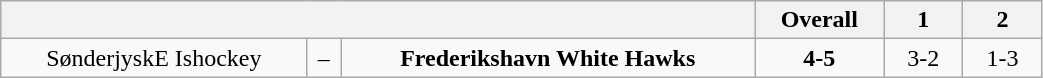<table class="wikitable" style="text-align:center; width:55%;">
<tr class="hintergrundfarbe5">
<th colspan="3" style="width:47.5%;"></th>
<th style="width:7.5%;">Overall</th>
<th style="width:5%;">1</th>
<th style="width:5%;">2</th>
</tr>
<tr>
<td>SønderjyskE Ishockey</td>
<td>–</td>
<td><strong>Frederikshavn White Hawks</strong></td>
<td><strong>4-5</strong></td>
<td>3-2</td>
<td>1-3</td>
</tr>
</table>
